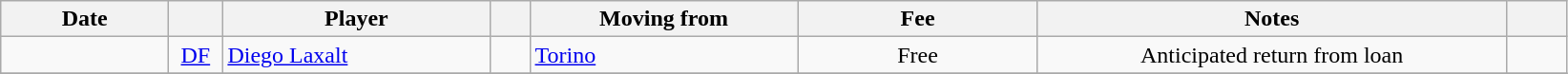<table class="wikitable sortable">
<tr>
<th style="width:110px">Date</th>
<th style="width:30px"></th>
<th style="width:180px">Player</th>
<th style="width:20px"></th>
<th style="width:180px">Moving from</th>
<th style="width:160px">Fee</th>
<th style="width:320px" class="unsortable">Notes</th>
<th style="width:35px"></th>
</tr>
<tr>
<td></td>
<td style="text-align:center"><a href='#'>DF</a></td>
<td> <a href='#'>Diego Laxalt</a></td>
<td style="text-align:center"></td>
<td> <a href='#'>Torino</a></td>
<td style="text-align:center">Free</td>
<td style="text-align:center">Anticipated return from loan</td>
<td></td>
</tr>
<tr>
</tr>
</table>
